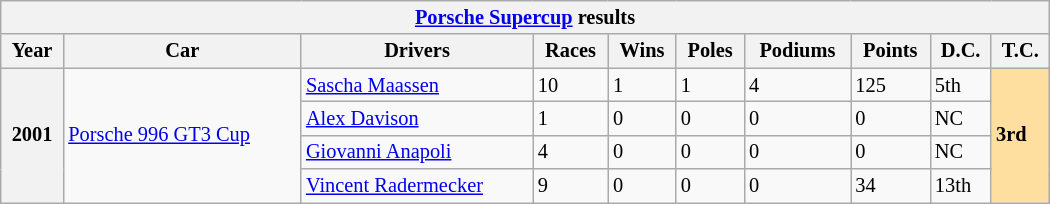<table class="wikitable" style="font-size:85%; width:700px">
<tr>
<th colspan="10"><a href='#'>Porsche Supercup</a> results</th>
</tr>
<tr>
<th>Year</th>
<th>Car</th>
<th>Drivers</th>
<th>Races</th>
<th>Wins</th>
<th>Poles</th>
<th>Podiums</th>
<th>Points</th>
<th>D.C.</th>
<th>T.C.</th>
</tr>
<tr>
<th rowspan=4>2001</th>
<td rowspan=4><a href='#'>Porsche 996 GT3 Cup</a></td>
<td> <a href='#'>Sascha Maassen</a></td>
<td>10</td>
<td>1</td>
<td>1</td>
<td>4</td>
<td>125</td>
<td>5th</td>
<td rowspan=4 style="background:#ffdf9f;"><strong>3rd</strong></td>
</tr>
<tr>
<td> <a href='#'>Alex Davison</a></td>
<td>1</td>
<td>0</td>
<td>0</td>
<td>0</td>
<td>0</td>
<td>NC</td>
</tr>
<tr>
<td> <a href='#'>Giovanni Anapoli</a></td>
<td>4</td>
<td>0</td>
<td>0</td>
<td>0</td>
<td>0</td>
<td>NC</td>
</tr>
<tr>
<td> <a href='#'>Vincent Radermecker</a></td>
<td>9</td>
<td>0</td>
<td>0</td>
<td>0</td>
<td>34</td>
<td>13th</td>
</tr>
</table>
